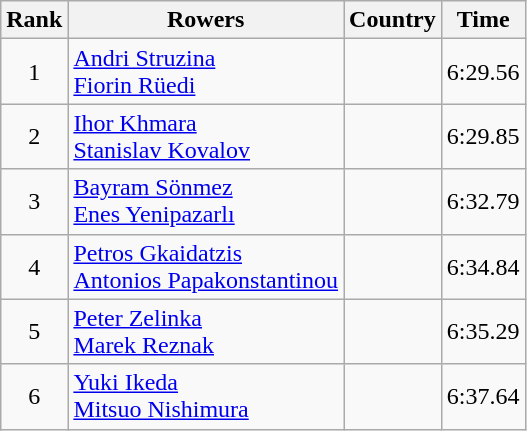<table class="wikitable" style="text-align:center">
<tr>
<th>Rank</th>
<th>Rowers</th>
<th>Country</th>
<th>Time</th>
</tr>
<tr>
<td>1</td>
<td align="left"><a href='#'>Andri Struzina</a><br><a href='#'>Fiorin Rüedi</a></td>
<td align="left"></td>
<td>6:29.56</td>
</tr>
<tr>
<td>2</td>
<td align="left"><a href='#'>Ihor Khmara</a><br><a href='#'>Stanislav Kovalov</a></td>
<td align="left"></td>
<td>6:29.85</td>
</tr>
<tr>
<td>3</td>
<td align="left"><a href='#'>Bayram Sönmez</a><br><a href='#'>Enes Yenipazarlı</a></td>
<td align="left"></td>
<td>6:32.79</td>
</tr>
<tr>
<td>4</td>
<td align="left"><a href='#'>Petros Gkaidatzis</a><br><a href='#'>Antonios Papakonstantinou</a></td>
<td align="left"></td>
<td>6:34.84</td>
</tr>
<tr>
<td>5</td>
<td align="left"><a href='#'>Peter Zelinka</a><br><a href='#'>Marek Reznak</a></td>
<td align="left"></td>
<td>6:35.29</td>
</tr>
<tr>
<td>6</td>
<td align="left"><a href='#'>Yuki Ikeda</a><br><a href='#'>Mitsuo Nishimura</a></td>
<td align="left"></td>
<td>6:37.64</td>
</tr>
</table>
